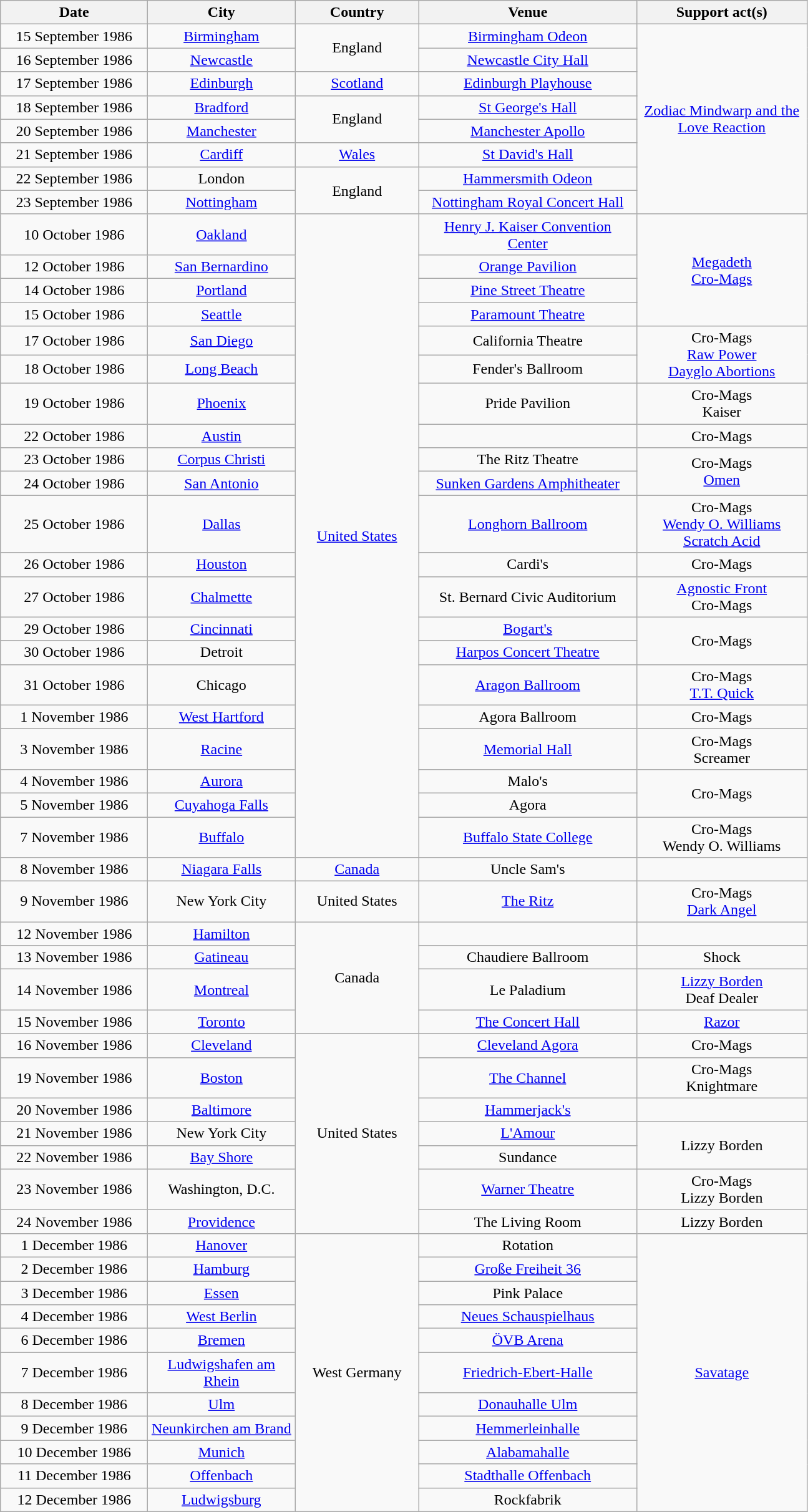<table class="wikitable" style="text-align:center;">
<tr>
<th width="150">Date</th>
<th width="150">City</th>
<th width="125">Country</th>
<th width="225">Venue</th>
<th width="175">Support act(s)</th>
</tr>
<tr>
<td>15 September 1986</td>
<td><a href='#'>Birmingham</a></td>
<td rowspan="2">England</td>
<td><a href='#'>Birmingham Odeon</a></td>
<td rowspan="8"><a href='#'>Zodiac Mindwarp and the Love Reaction</a></td>
</tr>
<tr>
<td>16 September 1986</td>
<td><a href='#'>Newcastle</a></td>
<td><a href='#'>Newcastle City Hall</a></td>
</tr>
<tr>
<td>17 September 1986</td>
<td><a href='#'>Edinburgh</a></td>
<td><a href='#'>Scotland</a></td>
<td><a href='#'>Edinburgh Playhouse</a></td>
</tr>
<tr>
<td>18 September 1986</td>
<td><a href='#'>Bradford</a></td>
<td rowspan="2">England</td>
<td><a href='#'>St George's Hall</a></td>
</tr>
<tr>
<td>20 September 1986</td>
<td><a href='#'>Manchester</a></td>
<td><a href='#'>Manchester Apollo</a></td>
</tr>
<tr>
<td>21 September 1986</td>
<td><a href='#'>Cardiff</a></td>
<td><a href='#'>Wales</a></td>
<td><a href='#'>St David's Hall</a></td>
</tr>
<tr>
<td>22 September 1986</td>
<td>London</td>
<td rowspan="2">England</td>
<td><a href='#'>Hammersmith Odeon</a></td>
</tr>
<tr>
<td>23 September 1986</td>
<td><a href='#'>Nottingham</a></td>
<td><a href='#'>Nottingham Royal Concert Hall</a></td>
</tr>
<tr>
<td>10 October 1986</td>
<td><a href='#'>Oakland</a></td>
<td rowspan="21"><a href='#'>United States</a></td>
<td><a href='#'>Henry J. Kaiser Convention Center</a></td>
<td rowspan="4"><a href='#'>Megadeth</a><br><a href='#'>Cro-Mags</a></td>
</tr>
<tr>
<td>12 October 1986</td>
<td><a href='#'>San Bernardino</a></td>
<td><a href='#'>Orange Pavilion</a></td>
</tr>
<tr>
<td>14 October 1986</td>
<td><a href='#'>Portland</a></td>
<td><a href='#'>Pine Street Theatre</a></td>
</tr>
<tr>
<td>15 October 1986</td>
<td><a href='#'>Seattle</a></td>
<td><a href='#'>Paramount Theatre</a></td>
</tr>
<tr>
<td>17 October 1986</td>
<td><a href='#'>San Diego</a></td>
<td>California Theatre</td>
<td rowspan="2">Cro-Mags<br><a href='#'>Raw Power</a><br><a href='#'>Dayglo Abortions</a></td>
</tr>
<tr>
<td>18 October 1986</td>
<td><a href='#'>Long Beach</a></td>
<td>Fender's Ballroom</td>
</tr>
<tr>
<td>19 October 1986</td>
<td><a href='#'>Phoenix</a></td>
<td>Pride Pavilion</td>
<td>Cro-Mags<br>Kaiser</td>
</tr>
<tr>
<td>22 October 1986</td>
<td><a href='#'>Austin</a></td>
<td></td>
<td>Cro-Mags</td>
</tr>
<tr>
<td>23 October 1986</td>
<td><a href='#'>Corpus Christi</a></td>
<td>The Ritz Theatre</td>
<td rowspan="2">Cro-Mags<br><a href='#'>Omen</a></td>
</tr>
<tr>
<td>24 October 1986</td>
<td><a href='#'>San Antonio</a></td>
<td><a href='#'>Sunken Gardens Amphitheater</a></td>
</tr>
<tr>
<td>25 October 1986</td>
<td><a href='#'>Dallas</a></td>
<td><a href='#'>Longhorn Ballroom</a></td>
<td>Cro-Mags<br><a href='#'>Wendy O. Williams</a><br><a href='#'>Scratch Acid</a></td>
</tr>
<tr>
<td>26 October 1986</td>
<td><a href='#'>Houston</a></td>
<td>Cardi's</td>
<td>Cro-Mags</td>
</tr>
<tr>
<td>27 October 1986</td>
<td><a href='#'>Chalmette</a></td>
<td>St. Bernard Civic Auditorium</td>
<td><a href='#'>Agnostic Front</a><br>Cro-Mags</td>
</tr>
<tr>
<td>29 October 1986</td>
<td><a href='#'>Cincinnati</a></td>
<td><a href='#'>Bogart's</a></td>
<td rowspan="2">Cro-Mags</td>
</tr>
<tr>
<td>30 October 1986</td>
<td>Detroit</td>
<td><a href='#'>Harpos Concert Theatre</a></td>
</tr>
<tr>
<td>31 October 1986</td>
<td>Chicago</td>
<td><a href='#'>Aragon Ballroom</a></td>
<td>Cro-Mags<br><a href='#'>T.T. Quick</a></td>
</tr>
<tr>
<td>1 November 1986</td>
<td><a href='#'>West Hartford</a></td>
<td>Agora Ballroom</td>
<td>Cro-Mags</td>
</tr>
<tr>
<td>3 November 1986</td>
<td><a href='#'>Racine</a></td>
<td><a href='#'>Memorial Hall</a></td>
<td>Cro-Mags<br>Screamer</td>
</tr>
<tr>
<td>4 November 1986</td>
<td><a href='#'>Aurora</a></td>
<td>Malo's</td>
<td rowspan="2">Cro-Mags</td>
</tr>
<tr>
<td>5 November 1986</td>
<td><a href='#'>Cuyahoga Falls</a></td>
<td>Agora</td>
</tr>
<tr>
<td>7 November 1986</td>
<td><a href='#'>Buffalo</a></td>
<td><a href='#'>Buffalo State College</a></td>
<td>Cro-Mags<br>Wendy O. Williams</td>
</tr>
<tr>
<td>8 November 1986</td>
<td><a href='#'>Niagara Falls</a></td>
<td><a href='#'>Canada</a></td>
<td>Uncle Sam's</td>
<td></td>
</tr>
<tr>
<td>9 November 1986</td>
<td>New York City</td>
<td>United States</td>
<td><a href='#'>The Ritz</a></td>
<td>Cro-Mags<br><a href='#'>Dark Angel</a></td>
</tr>
<tr>
<td>12 November 1986</td>
<td><a href='#'>Hamilton</a></td>
<td rowspan="4">Canada</td>
<td></td>
<td></td>
</tr>
<tr>
<td>13 November 1986</td>
<td><a href='#'>Gatineau</a></td>
<td>Chaudiere Ballroom</td>
<td>Shock</td>
</tr>
<tr>
<td>14 November 1986</td>
<td><a href='#'>Montreal</a></td>
<td>Le Paladium</td>
<td><a href='#'>Lizzy Borden</a><br>Deaf Dealer</td>
</tr>
<tr>
<td>15 November 1986</td>
<td><a href='#'>Toronto</a></td>
<td><a href='#'>The Concert Hall</a></td>
<td><a href='#'>Razor</a></td>
</tr>
<tr>
<td>16 November 1986</td>
<td><a href='#'>Cleveland</a></td>
<td rowspan="7">United States</td>
<td><a href='#'>Cleveland Agora</a></td>
<td>Cro-Mags</td>
</tr>
<tr>
<td>19 November 1986</td>
<td><a href='#'>Boston</a></td>
<td><a href='#'>The Channel</a></td>
<td>Cro-Mags<br>Knightmare</td>
</tr>
<tr>
<td>20 November 1986</td>
<td><a href='#'>Baltimore</a></td>
<td><a href='#'>Hammerjack's</a></td>
<td></td>
</tr>
<tr>
<td>21 November 1986</td>
<td>New York City</td>
<td><a href='#'>L'Amour</a></td>
<td rowspan="2">Lizzy Borden</td>
</tr>
<tr>
<td>22 November 1986</td>
<td><a href='#'>Bay Shore</a></td>
<td>Sundance</td>
</tr>
<tr>
<td>23 November 1986</td>
<td>Washington, D.C.</td>
<td><a href='#'>Warner Theatre</a></td>
<td>Cro-Mags<br>Lizzy Borden</td>
</tr>
<tr>
<td>24 November 1986</td>
<td><a href='#'>Providence</a></td>
<td>The Living Room</td>
<td>Lizzy Borden</td>
</tr>
<tr>
<td>1 December 1986</td>
<td><a href='#'>Hanover</a></td>
<td rowspan="11">West Germany</td>
<td>Rotation</td>
<td rowspan="11"><a href='#'>Savatage</a></td>
</tr>
<tr>
<td>2 December 1986</td>
<td><a href='#'>Hamburg</a></td>
<td><a href='#'>Große Freiheit 36</a></td>
</tr>
<tr>
<td>3 December 1986</td>
<td><a href='#'>Essen</a></td>
<td>Pink Palace</td>
</tr>
<tr>
<td>4 December 1986</td>
<td><a href='#'>West Berlin</a></td>
<td><a href='#'>Neues Schauspielhaus</a></td>
</tr>
<tr>
<td>6 December 1986</td>
<td><a href='#'>Bremen</a></td>
<td><a href='#'>ÖVB Arena</a></td>
</tr>
<tr>
<td>7 December 1986</td>
<td><a href='#'>Ludwigshafen am Rhein</a></td>
<td><a href='#'>Friedrich-Ebert-Halle</a></td>
</tr>
<tr>
<td>8 December 1986</td>
<td><a href='#'>Ulm</a></td>
<td><a href='#'>Donauhalle Ulm</a></td>
</tr>
<tr>
<td>9 December 1986</td>
<td><a href='#'>Neunkirchen am Brand</a></td>
<td><a href='#'>Hemmerleinhalle</a></td>
</tr>
<tr>
<td>10 December 1986</td>
<td><a href='#'>Munich</a></td>
<td><a href='#'>Alabamahalle</a></td>
</tr>
<tr>
<td>11 December 1986</td>
<td><a href='#'>Offenbach</a></td>
<td><a href='#'>Stadthalle Offenbach</a></td>
</tr>
<tr>
<td>12 December 1986</td>
<td><a href='#'>Ludwigsburg</a></td>
<td>Rockfabrik</td>
</tr>
</table>
